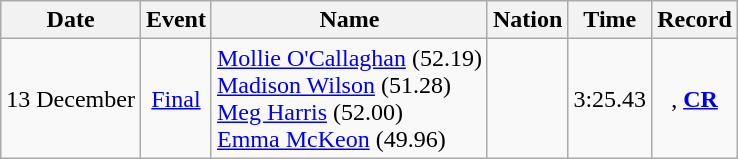<table class="wikitable" style=text-align:center>
<tr>
<th>Date</th>
<th>Event</th>
<th>Name</th>
<th>Nation</th>
<th>Time</th>
<th>Record</th>
</tr>
<tr>
<td>13 December</td>
<td><a href='#'>Final</a></td>
<td align=left><a href='#'>Mollie O'Callaghan</a> (52.19)<br><a href='#'>Madison Wilson</a> (51.28)<br><a href='#'>Meg Harris</a> (52.00)<br><a href='#'>Emma McKeon</a> (49.96)</td>
<td align=left></td>
<td>3:25.43</td>
<td>, <strong><a href='#'>CR</a></strong></td>
</tr>
</table>
